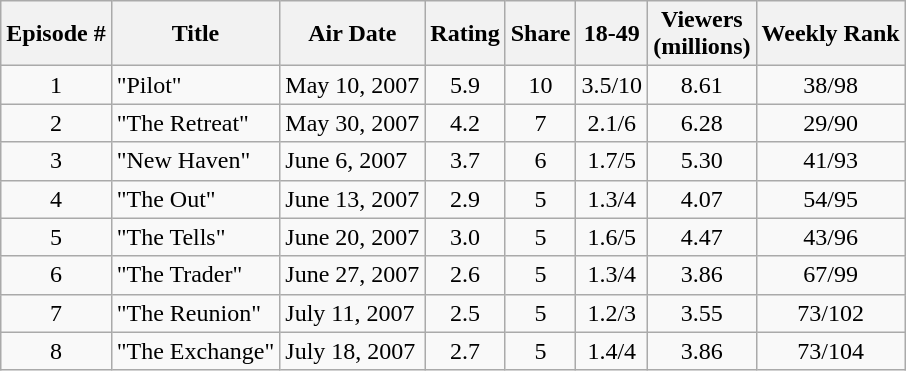<table class="wikitable">
<tr>
<th>Episode #</th>
<th>Title</th>
<th>Air Date</th>
<th>Rating</th>
<th>Share</th>
<th>18-49</th>
<th>Viewers<br>(millions)</th>
<th>Weekly Rank</th>
</tr>
<tr>
<td align="center">1</td>
<td>"Pilot"</td>
<td>May 10, 2007</td>
<td align="center">5.9</td>
<td align="center">10</td>
<td align="center">3.5/10</td>
<td align="center">8.61</td>
<td align="center">38/98</td>
</tr>
<tr>
<td align="center">2</td>
<td>"The Retreat"</td>
<td>May 30, 2007</td>
<td align="center">4.2</td>
<td align="center">7</td>
<td align="center">2.1/6</td>
<td align="center">6.28</td>
<td align="center">29/90</td>
</tr>
<tr>
<td align="center">3</td>
<td>"New Haven"</td>
<td>June 6, 2007</td>
<td align="center">3.7</td>
<td align="center">6</td>
<td align="center">1.7/5</td>
<td align="center">5.30</td>
<td align="center">41/93</td>
</tr>
<tr>
<td align="center">4</td>
<td>"The Out"</td>
<td>June 13, 2007</td>
<td align="center">2.9</td>
<td align="center">5</td>
<td align="center">1.3/4</td>
<td align="center">4.07</td>
<td align="center">54/95</td>
</tr>
<tr>
<td align="center">5</td>
<td>"The Tells"</td>
<td>June 20, 2007</td>
<td align="center">3.0</td>
<td align="center">5</td>
<td align="center">1.6/5</td>
<td align="center">4.47</td>
<td align="center">43/96</td>
</tr>
<tr>
<td align="center">6</td>
<td>"The Trader"</td>
<td>June 27, 2007</td>
<td align="center">2.6</td>
<td align="center">5</td>
<td align="center">1.3/4</td>
<td align="center">3.86</td>
<td align="center">67/99</td>
</tr>
<tr>
<td align="center">7</td>
<td>"The Reunion"</td>
<td>July 11, 2007</td>
<td align="center">2.5</td>
<td align="center">5</td>
<td align="center">1.2/3</td>
<td align="center">3.55</td>
<td align="center">73/102</td>
</tr>
<tr>
<td align="center">8</td>
<td>"The Exchange"</td>
<td>July 18, 2007</td>
<td align="center">2.7</td>
<td align="center">5</td>
<td align="center">1.4/4</td>
<td align="center">3.86</td>
<td align="center">73/104</td>
</tr>
</table>
